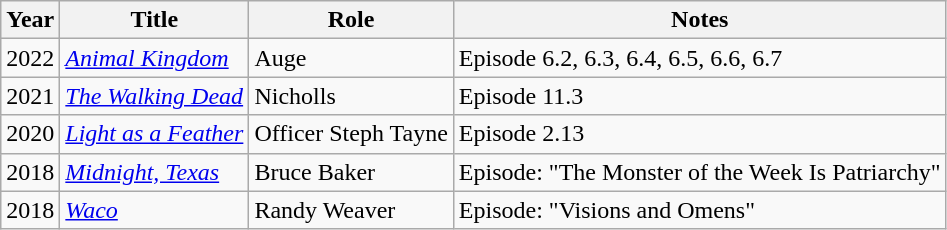<table class="wikitable sortable plainrowheaders">
<tr>
<th scope="col">Year</th>
<th scope="col">Title</th>
<th scope="col">Role</th>
<th scope="col" class="unsortable">Notes</th>
</tr>
<tr>
<td>2022</td>
<td><em><a href='#'>Animal Kingdom</a></em></td>
<td>Auge</td>
<td>Episode 6.2, 6.3, 6.4, 6.5, 6.6, 6.7</td>
</tr>
<tr>
<td>2021</td>
<td><em><a href='#'>The Walking Dead</a></em></td>
<td>Nicholls</td>
<td>Episode 11.3</td>
</tr>
<tr>
<td>2020</td>
<td><em><a href='#'>Light as a Feather</a></em></td>
<td>Officer Steph Tayne</td>
<td>Episode 2.13</td>
</tr>
<tr>
<td>2018</td>
<td><em><a href='#'>Midnight, Texas</a></em></td>
<td>Bruce Baker</td>
<td>Episode: "The Monster of the Week Is Patriarchy"</td>
</tr>
<tr>
<td>2018</td>
<td><em><a href='#'>Waco</a></em></td>
<td>Randy Weaver</td>
<td>Episode: "Visions and Omens"</td>
</tr>
</table>
